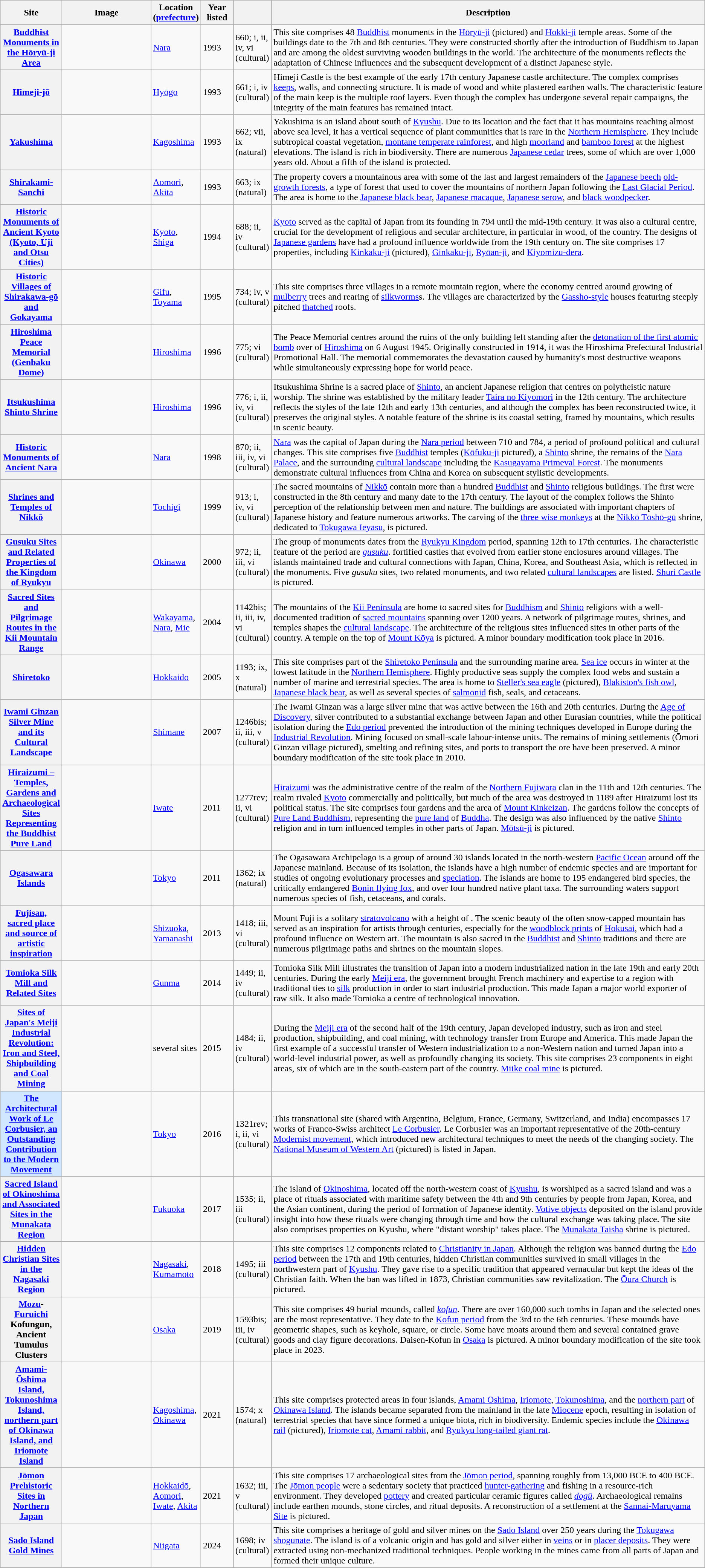<table class="wikitable sortable plainrowheaders">
<tr>
<th style="width:100px;" scope="col">Site</th>
<th class="unsortable"  style="width:150px;" scope="col">Image</th>
<th style="width:80px;" scope="col">Location (<a href='#'>prefecture</a>)</th>
<th style="width:50px;" scope="col">Year listed</th>
<th style="width:60px;" scope="col" data-sort-type="number"></th>
<th scope="col" class="unsortable">Description</th>
</tr>
<tr>
<th scope="row"><a href='#'>Buddhist Monuments in the Hōryū-ji Area</a></th>
<td></td>
<td><a href='#'>Nara</a></td>
<td>1993</td>
<td>660; i, ii, iv, vi (cultural)</td>
<td>This site comprises 48 <a href='#'>Buddhist</a> monuments in the <a href='#'>Hōryū-ji</a> (pictured) and <a href='#'>Hokki-ji</a> temple areas. Some of the buildings date to the 7th and 8th centuries. They were constructed shortly after the introduction of Buddhism to Japan and are among the oldest surviving wooden buildings in the world. The architecture of the monuments reflects the adaptation of Chinese influences and the subsequent development of a distinct Japanese style.</td>
</tr>
<tr>
<th scope="row"><a href='#'>Himeji-jō</a></th>
<td></td>
<td><a href='#'>Hyōgo</a></td>
<td>1993</td>
<td>661; i, iv (cultural)</td>
<td>Himeji Castle is the best example of the early 17th century Japanese castle architecture. The complex comprises <a href='#'>keeps</a>, walls, and connecting structure. It is made of wood and white plastered earthen walls. The characteristic feature of the main keep is the multiple roof layers. Even though the complex has undergone several repair campaigns, the integrity of the main features has remained intact.</td>
</tr>
<tr>
<th scope="row"><a href='#'>Yakushima</a></th>
<td></td>
<td><a href='#'>Kagoshima</a></td>
<td>1993</td>
<td>662; vii, ix (natural)</td>
<td>Yakushima is an island about  south of <a href='#'>Kyushu</a>. Due to its location and the fact that it has mountains reaching almost  above sea level, it has a  vertical sequence of plant communities that is rare in the <a href='#'>Northern Hemisphere</a>. They include subtropical coastal vegetation, <a href='#'>montane temperate rainforest</a>, and high <a href='#'>moorland</a> and <a href='#'>bamboo forest</a> at the highest elevations. The island is rich in biodiversity. There are numerous <a href='#'>Japanese cedar</a> trees, some of which are over 1,000 years old. About a fifth of the island is protected.</td>
</tr>
<tr>
<th scope="row"><a href='#'>Shirakami-Sanchi</a></th>
<td></td>
<td><a href='#'>Aomori</a>, <a href='#'>Akita</a></td>
<td>1993</td>
<td>663; ix (natural)</td>
<td>The property covers a mountainous area with some of the last and largest remainders of the <a href='#'>Japanese beech</a> <a href='#'>old-growth forests</a>, a type of forest that used to cover the mountains of northern Japan following the <a href='#'>Last Glacial Period</a>. The area is home to the <a href='#'>Japanese black bear</a>, <a href='#'>Japanese macaque</a>, <a href='#'>Japanese serow</a>, and <a href='#'>black woodpecker</a>.</td>
</tr>
<tr>
<th scope="row"><a href='#'>Historic Monuments of Ancient Kyoto (Kyoto, Uji and Otsu Cities)</a></th>
<td></td>
<td><a href='#'>Kyoto</a>, <a href='#'>Shiga</a></td>
<td>1994</td>
<td>688; ii, iv (cultural)</td>
<td><a href='#'>Kyoto</a> served as the capital of Japan from its founding in 794 until the mid-19th century. It was also a cultural centre, crucial for the development of religious and secular architecture, in particular in wood, of the country. The designs of <a href='#'>Japanese gardens</a> have had a profound influence worldwide from the 19th century on. The site comprises 17 properties, including <a href='#'>Kinkaku-ji</a> (pictured), <a href='#'>Ginkaku-ji</a>, <a href='#'>Ryōan-ji</a>, and <a href='#'>Kiyomizu-dera</a>.</td>
</tr>
<tr>
<th scope="row"><a href='#'>Historic Villages of Shirakawa-gō and Gokayama</a></th>
<td></td>
<td><a href='#'>Gifu</a>, <a href='#'>Toyama</a></td>
<td>1995</td>
<td>734; iv, v (cultural)</td>
<td>This site comprises three villages in a remote mountain region, where the economy centred around growing of <a href='#'>mulberry</a> trees and rearing of <a href='#'>silkworms</a>s. The villages are characterized by the <a href='#'>Gassho-style</a> houses featuring steeply pitched <a href='#'>thatched</a> roofs.</td>
</tr>
<tr>
<th scope="row"><a href='#'>Hiroshima Peace Memorial (Genbaku Dome)</a></th>
<td></td>
<td><a href='#'>Hiroshima</a></td>
<td>1996</td>
<td>775; vi (cultural)</td>
<td>The Peace Memorial centres around the ruins of the only building left standing after the <a href='#'>detonation of the first atomic bomb</a> over of <a href='#'>Hiroshima</a> on 6 August 1945. Originally constructed in 1914, it was the Hiroshima Prefectural Industrial Promotional Hall. The memorial commemorates the devastation caused by humanity's most destructive weapons while simultaneously expressing hope for world peace.</td>
</tr>
<tr>
<th scope="row"><a href='#'>Itsukushima Shinto Shrine</a></th>
<td></td>
<td><a href='#'>Hiroshima</a></td>
<td>1996</td>
<td>776; i, ii, iv, vi (cultural)</td>
<td>Itsukushima Shrine is a sacred place of <a href='#'>Shinto</a>, an ancient Japanese religion that centres on polytheistic nature worship. The shrine was established by the military leader <a href='#'>Taira no Kiyomori</a> in the 12th century. The architecture reflects the styles of the late 12th and early 13th centuries, and although the complex has been reconstructed twice, it preserves the original styles. A notable feature of the shrine is its coastal setting, framed by mountains, which results in scenic beauty.</td>
</tr>
<tr>
<th scope="row"><a href='#'>Historic Monuments of Ancient Nara</a></th>
<td></td>
<td><a href='#'>Nara</a></td>
<td>1998</td>
<td>870; ii, iii, iv, vi (cultural)</td>
<td><a href='#'>Nara</a> was the capital of Japan during the <a href='#'>Nara period</a> between 710 and 784, a period of profound political and cultural changes. This site comprises five <a href='#'>Buddhist</a> temples (<a href='#'>Kōfuku-ji</a> pictured), a <a href='#'>Shinto</a> shrine, the remains of the <a href='#'>Nara Palace</a>, and the surrounding <a href='#'>cultural landscape</a> including the <a href='#'>Kasugayama Primeval Forest</a>. The monuments demonstrate cultural influences from China and Korea on subsequent stylistic developments.</td>
</tr>
<tr>
<th scope="row"><a href='#'>Shrines and Temples of Nikkō</a></th>
<td></td>
<td><a href='#'>Tochigi</a></td>
<td>1999</td>
<td>913; i, iv, vi (cultural)</td>
<td>The sacred mountains of <a href='#'>Nikkō</a> contain more than a hundred <a href='#'>Buddhist</a> and <a href='#'>Shinto</a> religious buildings. The first were constructed in the 8th century and many date to the 17th century. The layout of the complex follows the Shinto perception of the relationship between men and nature. The buildings are associated with important chapters of Japanese history and feature numerous artworks. The carving of the <a href='#'>three wise monkeys</a> at the <a href='#'>Nikkō Tōshō-gū</a> shrine, dedicated to <a href='#'>Tokugawa Ieyasu</a>, is pictured.</td>
</tr>
<tr>
<th scope="row"><a href='#'>Gusuku Sites and Related Properties of the Kingdom of Ryukyu</a></th>
<td></td>
<td><a href='#'>Okinawa</a></td>
<td>2000</td>
<td>972; ii, iii, vi (cultural)</td>
<td>The group of monuments dates from the <a href='#'>Ryukyu Kingdom</a> period, spanning 12th to 17th centuries. The characteristic feature of the period are <em><a href='#'>gusuku</a></em>. fortified castles that evolved from earlier stone enclosures around villages. The islands maintained trade and cultural connections with Japan, China, Korea, and Southeast Asia, which is reflected in the monuments. Five <em>gusuku</em> sites, two related monuments, and two related <a href='#'>cultural landscapes</a> are listed. <a href='#'>Shuri Castle</a> is pictured.</td>
</tr>
<tr>
<th scope="row"><a href='#'>Sacred Sites and Pilgrimage Routes in the Kii Mountain Range</a></th>
<td></td>
<td><a href='#'>Wakayama</a>, <a href='#'>Nara</a>, <a href='#'>Mie</a></td>
<td>2004</td>
<td>1142bis; ii, iii, iv, vi (cultural)</td>
<td>The mountains of the <a href='#'>Kii Peninsula</a> are home to sacred sites for <a href='#'>Buddhism</a> and <a href='#'>Shinto</a> religions with a well-documented tradition of <a href='#'>sacred mountains</a> spanning over 1200 years. A network of pilgrimage routes, shrines, and temples shapes the <a href='#'>cultural landscape</a>. The architecture of the religious sites influenced sites in other parts of the country. A temple on the top of <a href='#'>Mount Kōya</a> is pictured. A minor boundary modification took place in 2016.</td>
</tr>
<tr>
<th scope="row"><a href='#'>Shiretoko</a></th>
<td></td>
<td><a href='#'>Hokkaido</a></td>
<td>2005</td>
<td>1193; ix, x (natural)</td>
<td>This site comprises part of the <a href='#'>Shiretoko Peninsula</a> and the surrounding marine area. <a href='#'>Sea ice</a> occurs in winter at the lowest latitude in the <a href='#'>Northern Hemisphere</a>. Highly productive seas supply the complex food webs and sustain a number of marine and terrestrial species. The area is home to <a href='#'>Steller's sea eagle</a> (pictured), <a href='#'>Blakiston's fish owl</a>, <a href='#'>Japanese black bear</a>, as well as several species of <a href='#'>salmonid</a> fish, seals, and cetaceans.</td>
</tr>
<tr>
<th scope="row"><a href='#'>Iwami Ginzan Silver Mine and its Cultural Landscape</a></th>
<td></td>
<td><a href='#'>Shimane</a></td>
<td>2007</td>
<td>1246bis; ii, iii, v (cultural)</td>
<td>The Iwami Ginzan was a large silver mine that was active between the 16th and 20th centuries. During the <a href='#'>Age of Discovery</a>, silver contributed to a substantial exchange between Japan and other Eurasian countries, while the political isolation during the <a href='#'>Edo period</a> prevented the introduction of the mining techniques developed in Europe during the <a href='#'>Industrial Revolution</a>. Mining focused on small-scale labour-intense units. The remains of mining settlements (Ōmori Ginzan village pictured), smelting and refining sites, and ports to transport the ore have been preserved. A minor boundary modification of the site took place in 2010.</td>
</tr>
<tr>
<th scope="row"><a href='#'>Hiraizumi – Temples, Gardens and Archaeological Sites Representing the Buddhist Pure Land</a></th>
<td></td>
<td><a href='#'>Iwate</a></td>
<td>2011</td>
<td>1277rev; ii, vi (cultural)</td>
<td><a href='#'>Hiraizumi</a> was the administrative centre of the realm of the <a href='#'>Northern Fujiwara</a> clan in the 11th and 12th centuries. The realm rivaled <a href='#'>Kyoto</a> commercially and politically, but much of the area was destroyed in 1189 after Hiraizumi lost its political status. The site comprises four gardens and the area of <a href='#'>Mount Kinkeizan</a>. The gardens follow the concepts of <a href='#'>Pure Land Buddhism</a>, representing the <a href='#'>pure land</a> of <a href='#'>Buddha</a>. The design was also influenced by the native <a href='#'>Shinto</a> religion and in turn influenced temples in other parts of Japan. <a href='#'>Mōtsū-ji</a> is pictured.</td>
</tr>
<tr>
<th scope="row"><a href='#'>Ogasawara Islands</a></th>
<td></td>
<td><a href='#'>Tokyo</a></td>
<td>2011</td>
<td>1362; ix (natural)</td>
<td>The Ogasawara Archipelago is a group of around 30 islands located in the north-western <a href='#'>Pacific Ocean</a> around  off the Japanese mainland. Because of its isolation, the islands have a high number of endemic species and are important for studies of ongoing evolutionary processes and <a href='#'>speciation</a>. The islands are home to 195 endangered bird species, the critically endangered <a href='#'>Bonin flying fox</a>, and over four hundred native plant taxa. The surrounding waters support numerous species of fish, cetaceans, and corals.</td>
</tr>
<tr>
<th scope="row"><a href='#'>Fujisan, sacred place and source of artistic inspiration</a></th>
<td></td>
<td><a href='#'>Shizuoka</a>, <a href='#'>Yamanashi</a></td>
<td>2013</td>
<td>1418; iii, vi (cultural)</td>
<td>Mount Fuji is a solitary <a href='#'>stratovolcano</a> with a height of . The scenic beauty of the often snow-capped mountain has served as an inspiration for artists through centuries, especially for the <a href='#'>woodblock prints</a> of <a href='#'>Hokusai</a>, which had a profound influence on Western art. The mountain is also sacred in the <a href='#'>Buddhist</a> and <a href='#'>Shinto</a> traditions and there are numerous pilgrimage paths and shrines on the mountain slopes.</td>
</tr>
<tr>
<th scope="row"><a href='#'>Tomioka Silk Mill and Related Sites</a></th>
<td></td>
<td><a href='#'>Gunma</a></td>
<td>2014</td>
<td>1449; ii, iv (cultural)</td>
<td>Tomioka Silk Mill illustrates the transition of Japan into a modern industrialized nation in the late 19th and early 20th centuries. During the early <a href='#'>Meiji era</a>, the government brought French machinery and expertise to a region with traditional ties to <a href='#'>silk</a> production in order to start industrial production. This made Japan a major world exporter of raw silk. It also made Tomioka a centre of technological innovation.</td>
</tr>
<tr>
<th scope="row"><a href='#'>Sites of Japan's Meiji Industrial Revolution: Iron and Steel, Shipbuilding and Coal Mining</a></th>
<td></td>
<td>several sites</td>
<td>2015</td>
<td>1484; ii, iv (cultural)</td>
<td>During the <a href='#'>Meiji era</a> of the second half of the 19th century, Japan developed industry, such as iron and steel production, shipbuilding, and coal mining, with technology transfer from Europe and America. This made Japan the first example of a successful transfer of Western industrialization to a non-Western nation and turned Japan into a world-level industrial power, as well as profoundly changing its society. This site comprises 23 components in eight areas, six of which are in the south-eastern part of the country. <a href='#'>Miike coal mine</a> is pictured.</td>
</tr>
<tr>
<th scope="row" style="background:#D0E7FF;"><a href='#'>The Architectural Work of Le Corbusier, an Outstanding Contribution to the Modern Movement</a></th>
<td></td>
<td><a href='#'>Tokyo</a></td>
<td>2016</td>
<td>1321rev; i, ii, vi (cultural)</td>
<td>This transnational site (shared with Argentina, Belgium, France, Germany, Switzerland, and India) encompasses 17 works of Franco-Swiss architect <a href='#'>Le Corbusier</a>. Le Corbusier was an important representative of the 20th-century <a href='#'>Modernist movement</a>, which introduced new architectural techniques to meet the needs of the changing society. The <a href='#'>National Museum of Western Art</a> (pictured) is listed in Japan.</td>
</tr>
<tr>
<th scope="row"><a href='#'>Sacred Island of Okinoshima and Associated Sites in the Munakata Region</a></th>
<td></td>
<td><a href='#'>Fukuoka</a></td>
<td>2017</td>
<td>1535; ii, iii (cultural)</td>
<td>The island of <a href='#'>Okinoshima</a>, located  off the north-western coast of <a href='#'>Kyushu</a>, is worshiped as a sacred island and was a place of rituals associated with maritime safety between the 4th and 9th centuries by people from Japan, Korea, and the Asian continent, during the period of formation of Japanese identity. <a href='#'>Votive objects</a> deposited on the island provide insight into how these rituals were changing through time and how the cultural exchange was taking place. The site also comprises properties on Kyushu, where "distant worship" takes place. The <a href='#'>Munakata Taisha</a> shrine is pictured.</td>
</tr>
<tr>
<th scope="row"><a href='#'>Hidden Christian Sites in the Nagasaki Region</a></th>
<td></td>
<td><a href='#'>Nagasaki</a>, <a href='#'>Kumamoto</a></td>
<td>2018</td>
<td>1495; iii (cultural)</td>
<td>This site comprises 12 components related to <a href='#'>Christianity in Japan</a>. Although the religion was banned during the <a href='#'>Edo period</a> between the 17th and 19th centuries, hidden Christian communities survived in small villages in the northwestern part of <a href='#'>Kyushu</a>. They gave rise to a specific tradition that appeared vernacular but kept the ideas of the Christian faith. When the ban was lifted in 1873, Christian communities saw revitalization. The <a href='#'>Ōura Church</a> is pictured.</td>
</tr>
<tr>
<th scope="row"><a href='#'>Mozu</a>-<a href='#'>Furuichi</a> Kofungun, Ancient Tumulus Clusters</th>
<td></td>
<td><a href='#'>Osaka</a></td>
<td>2019</td>
<td>1593bis; iii, iv (cultural)</td>
<td>This site comprises 49 burial mounds, called <em><a href='#'>kofun</a></em>. There are over 160,000 such tombs in Japan and the selected ones are the most representative. They date to the <a href='#'>Kofun period</a> from the 3rd to the 6th centuries. These mounds have geometric shapes, such as keyhole, square, or circle. Some have moats around them and several contained grave goods and clay figure decorations. Daisen-Kofun in <a href='#'>Osaka</a> is pictured. A minor boundary modification of the site took place in 2023.</td>
</tr>
<tr>
<th scope="row"><a href='#'>Amami-Ōshima Island, Tokunoshima Island, northern part of Okinawa Island, and Iriomote Island</a></th>
<td></td>
<td><a href='#'>Kagoshima</a>, <a href='#'>Okinawa</a></td>
<td>2021</td>
<td>1574; x (natural)</td>
<td>This site comprises protected areas in four islands, <a href='#'>Amami Ōshima</a>, <a href='#'>Iriomote</a>, <a href='#'>Tokunoshima</a>, and the <a href='#'>northern part</a> of <a href='#'>Okinawa Island</a>. The islands became separated from the mainland in the late <a href='#'>Miocene</a> epoch, resulting in isolation of terrestrial species that have since formed a unique biota, rich in biodiversity. Endemic species include the <a href='#'>Okinawa rail</a> (pictured), <a href='#'>Iriomote cat</a>, <a href='#'>Amami rabbit</a>, and <a href='#'>Ryukyu long-tailed giant rat</a>.</td>
</tr>
<tr>
<th scope="row"><a href='#'>Jōmon Prehistoric Sites in Northern Japan</a></th>
<td></td>
<td><a href='#'>Hokkaidō</a>, <a href='#'>Aomori</a>, <a href='#'>Iwate</a>, <a href='#'>Akita</a></td>
<td>2021</td>
<td>1632; iii, v (cultural)</td>
<td>This site comprises 17 archaeological sites from the <a href='#'>Jōmon period</a>, spanning roughly from 13,000 BCE to 400 BCE. The <a href='#'>Jōmon people</a> were a sedentary society that practiced <a href='#'>hunter-gathering</a> and fishing in a resource-rich environment. They developed <a href='#'>pottery</a> and created particular ceramic figures called <em><a href='#'>dogū</a></em>. Archaeological remains include earthen mounds, stone circles, and ritual deposits. A reconstruction of a settlement at the <a href='#'>Sannai-Maruyama Site</a> is pictured.</td>
</tr>
<tr>
<th scope="row"><a href='#'>Sado Island Gold Mines</a></th>
<td></td>
<td><a href='#'>Niigata</a></td>
<td>2024</td>
<td>1698; iv (cultural)</td>
<td>This site comprises a heritage of gold and silver mines on the <a href='#'>Sado Island</a> over 250 years during the <a href='#'>Tokugawa shogunate</a>. The island is of a volcanic origin and has gold and silver either in <a href='#'>veins</a> or in <a href='#'>placer deposits</a>. They were extracted using non-mechanized traditional techniques. People working in the mines came from all parts of Japan and formed their unique culture.</td>
</tr>
<tr>
</tr>
</table>
